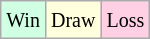<table class="wikitable">
<tr>
<td style="background: #d0ffe3;"><small>Win</small></td>
<td style="background: #ffffdd;"><small>Draw</small></td>
<td style="background: #ffd0e3;"><small>Loss</small></td>
</tr>
</table>
